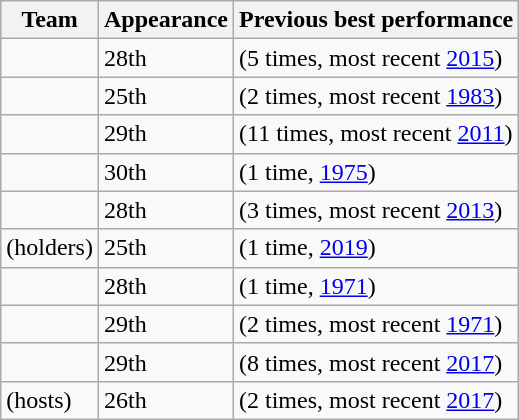<table class="wikitable sortable" style="text-align: left;">
<tr>
<th>Team</th>
<th data-sort-type="number">Appearance</th>
<th>Previous best performance</th>
</tr>
<tr>
<td></td>
<td>28th</td>
<td> (5 times, most recent <a href='#'>2015</a>)</td>
</tr>
<tr>
<td></td>
<td>25th</td>
<td> (2 times, most recent <a href='#'>1983</a>)</td>
</tr>
<tr>
<td></td>
<td>29th</td>
<td> (11 times, most recent <a href='#'>2011</a>)</td>
</tr>
<tr>
<td></td>
<td>30th</td>
<td> (1 time, <a href='#'>1975</a>)</td>
</tr>
<tr>
<td></td>
<td>28th</td>
<td> (3 times, most recent <a href='#'>2013</a>)</td>
</tr>
<tr>
<td> (holders)</td>
<td>25th</td>
<td> (1 time, <a href='#'>2019</a>)</td>
</tr>
<tr>
<td></td>
<td>28th</td>
<td> (1 time, <a href='#'>1971</a>)</td>
</tr>
<tr>
<td></td>
<td>29th</td>
<td> (2 times, most recent <a href='#'>1971</a>)</td>
</tr>
<tr>
<td></td>
<td>29th</td>
<td> (8 times, most recent <a href='#'>2017</a>)</td>
</tr>
<tr>
<td> (hosts)</td>
<td>26th</td>
<td> (2 times, most recent <a href='#'>2017</a>)</td>
</tr>
</table>
